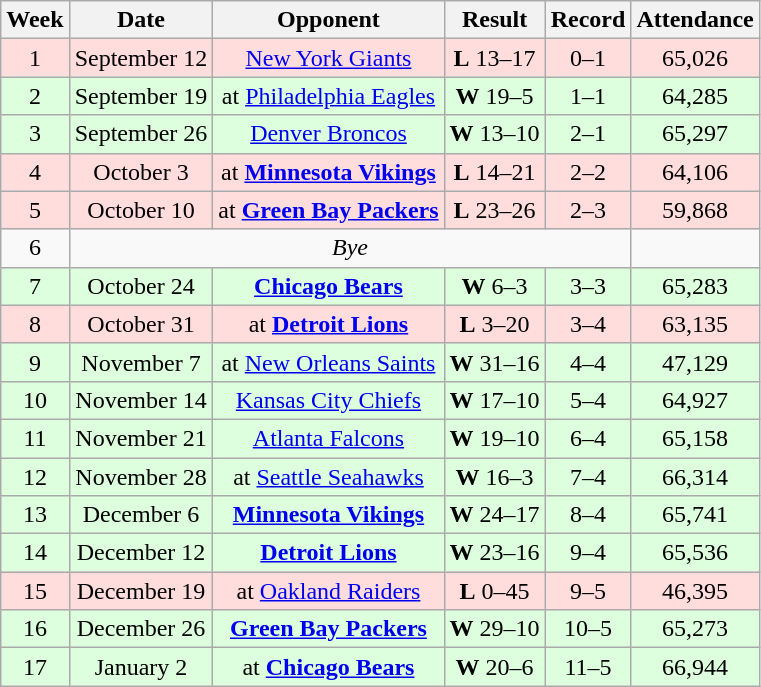<table class="wikitable" style="text-align:center">
<tr>
<th>Week</th>
<th>Date</th>
<th>Opponent</th>
<th>Result</th>
<th>Record</th>
<th>Attendance</th>
</tr>
<tr style="background:#ffdddd">
<td>1</td>
<td>September 12</td>
<td><a href='#'>New York Giants</a></td>
<td><strong>L</strong> 13–17</td>
<td>0–1</td>
<td>65,026</td>
</tr>
<tr style="background:#ddffdd">
<td>2</td>
<td>September 19</td>
<td>at <a href='#'>Philadelphia Eagles</a></td>
<td><strong>W</strong> 19–5</td>
<td>1–1</td>
<td>64,285</td>
</tr>
<tr style="background:#ddffdd">
<td>3</td>
<td>September 26</td>
<td><a href='#'>Denver Broncos</a></td>
<td><strong>W</strong> 13–10</td>
<td>2–1</td>
<td>65,297</td>
</tr>
<tr style="background:#ffdddd">
<td>4</td>
<td>October 3</td>
<td>at <strong><a href='#'>Minnesota Vikings</a></strong></td>
<td><strong>L</strong> 14–21</td>
<td>2–2</td>
<td>64,106</td>
</tr>
<tr style="background:#ffdddd">
<td>5</td>
<td>October 10</td>
<td>at <strong><a href='#'>Green Bay Packers</a></strong></td>
<td><strong>L</strong> 23–26</td>
<td>2–3</td>
<td>59,868</td>
</tr>
<tr>
<td>6</td>
<td colspan="4"><em>Bye</em></td>
</tr>
<tr style="background:#ddffdd">
<td>7</td>
<td>October 24</td>
<td><strong><a href='#'>Chicago Bears</a></strong></td>
<td><strong>W</strong> 6–3</td>
<td>3–3</td>
<td>65,283</td>
</tr>
<tr style="background:#ffdddd">
<td>8</td>
<td>October 31</td>
<td>at <strong><a href='#'>Detroit Lions</a></strong></td>
<td><strong>L</strong> 3–20</td>
<td>3–4</td>
<td>63,135</td>
</tr>
<tr style="background:#ddffdd">
<td>9</td>
<td>November 7</td>
<td>at <a href='#'>New Orleans Saints</a></td>
<td><strong>W</strong> 31–16</td>
<td>4–4</td>
<td>47,129</td>
</tr>
<tr style="background:#ddffdd">
<td>10</td>
<td>November 14</td>
<td><a href='#'>Kansas City Chiefs</a></td>
<td><strong>W</strong> 17–10</td>
<td>5–4</td>
<td>64,927</td>
</tr>
<tr style="background:#ddffdd">
<td>11</td>
<td>November 21</td>
<td><a href='#'>Atlanta Falcons</a></td>
<td><strong>W</strong> 19–10</td>
<td>6–4</td>
<td>65,158</td>
</tr>
<tr style="background:#ddffdd">
<td>12</td>
<td>November 28</td>
<td>at <a href='#'>Seattle Seahawks</a></td>
<td><strong>W</strong> 16–3</td>
<td>7–4</td>
<td>66,314</td>
</tr>
<tr style="background:#ddffdd">
<td>13</td>
<td>December 6</td>
<td><strong><a href='#'>Minnesota Vikings</a></strong></td>
<td><strong>W</strong> 24–17</td>
<td>8–4</td>
<td>65,741</td>
</tr>
<tr style="background:#ddffdd">
<td>14</td>
<td>December 12</td>
<td><strong><a href='#'>Detroit Lions</a></strong></td>
<td><strong>W</strong> 23–16</td>
<td>9–4</td>
<td>65,536</td>
</tr>
<tr style="background:#ffdddd">
<td>15</td>
<td>December 19</td>
<td>at <a href='#'>Oakland Raiders</a></td>
<td><strong>L</strong> 0–45</td>
<td>9–5</td>
<td>46,395</td>
</tr>
<tr style="background:#ddffdd">
<td>16</td>
<td>December 26</td>
<td><strong><a href='#'>Green Bay Packers</a></strong></td>
<td><strong>W</strong> 29–10</td>
<td>10–5</td>
<td>65,273</td>
</tr>
<tr style="background:#ddffdd">
<td>17</td>
<td>January 2</td>
<td>at <strong><a href='#'>Chicago Bears</a></strong></td>
<td><strong>W</strong> 20–6</td>
<td>11–5</td>
<td>66,944</td>
</tr>
</table>
